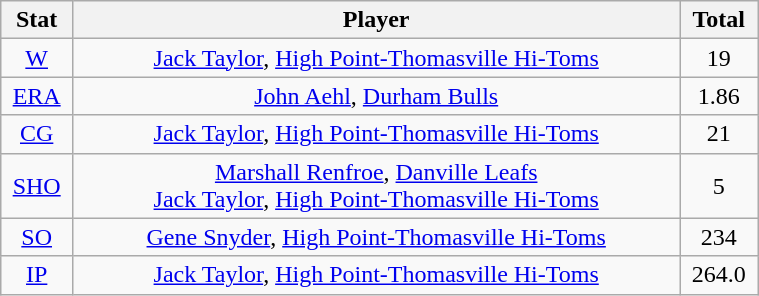<table class="wikitable" width="40%" style="text-align:center;">
<tr>
<th width="5%">Stat</th>
<th width="60%">Player</th>
<th width="5%">Total</th>
</tr>
<tr>
<td><a href='#'>W</a></td>
<td><a href='#'>Jack Taylor</a>, <a href='#'>High Point-Thomasville Hi-Toms</a></td>
<td>19</td>
</tr>
<tr>
<td><a href='#'>ERA</a></td>
<td><a href='#'>John Aehl</a>, <a href='#'>Durham Bulls</a></td>
<td>1.86</td>
</tr>
<tr>
<td><a href='#'>CG</a></td>
<td><a href='#'>Jack Taylor</a>, <a href='#'>High Point-Thomasville Hi-Toms</a></td>
<td>21</td>
</tr>
<tr>
<td><a href='#'>SHO</a></td>
<td><a href='#'>Marshall Renfroe</a>, <a href='#'>Danville Leafs</a> <br> <a href='#'>Jack Taylor</a>, <a href='#'>High Point-Thomasville Hi-Toms</a></td>
<td>5</td>
</tr>
<tr>
<td><a href='#'>SO</a></td>
<td><a href='#'>Gene Snyder</a>, <a href='#'>High Point-Thomasville Hi-Toms</a></td>
<td>234</td>
</tr>
<tr>
<td><a href='#'>IP</a></td>
<td><a href='#'>Jack Taylor</a>, <a href='#'>High Point-Thomasville Hi-Toms</a></td>
<td>264.0</td>
</tr>
</table>
